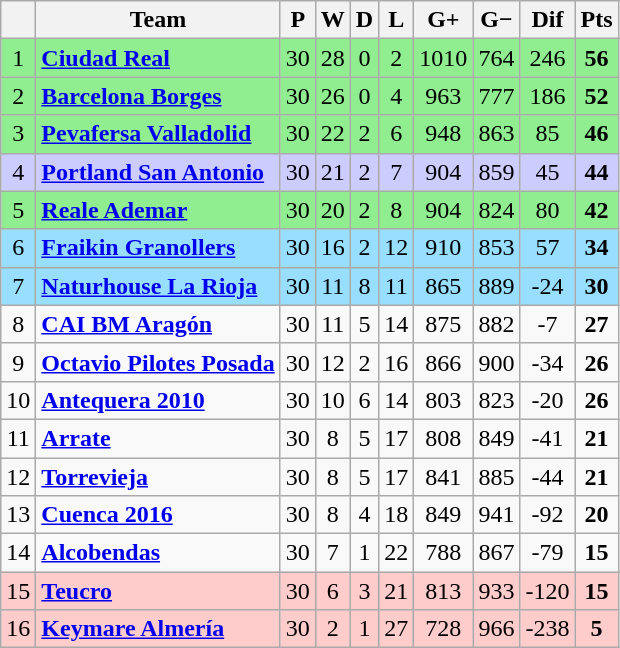<table class="wikitable sortable" style="text-align: center;">
<tr>
<th align="center"></th>
<th align="center">Team</th>
<th align="center">P</th>
<th align="center">W</th>
<th align="center">D</th>
<th align="center">L</th>
<th align="center">G+</th>
<th align="center">G−</th>
<th align="center">Dif</th>
<th align="center">Pts</th>
</tr>
<tr style="background: #90EE90;">
<td>1</td>
<td align="left"><strong><a href='#'>Ciudad Real</a></strong></td>
<td>30</td>
<td>28</td>
<td>0</td>
<td>2</td>
<td>1010</td>
<td>764</td>
<td>246</td>
<td><strong>56</strong></td>
</tr>
<tr style="background: #90EE90;">
<td>2</td>
<td align="left"><strong><a href='#'>Barcelona Borges</a></strong></td>
<td>30</td>
<td>26</td>
<td>0</td>
<td>4</td>
<td>963</td>
<td>777</td>
<td>186</td>
<td><strong>52</strong></td>
</tr>
<tr style="background: #90EE90;">
<td>3</td>
<td align="left"><strong><a href='#'>Pevafersa Valladolid</a></strong></td>
<td>30</td>
<td>22</td>
<td>2</td>
<td>6</td>
<td>948</td>
<td>863</td>
<td>85</td>
<td><strong>46</strong></td>
</tr>
<tr style="background: #ccccff;">
<td>4</td>
<td align="left"><strong><a href='#'>Portland San Antonio</a></strong></td>
<td>30</td>
<td>21</td>
<td>2</td>
<td>7</td>
<td>904</td>
<td>859</td>
<td>45</td>
<td><strong>44</strong></td>
</tr>
<tr style="background: #90EE90;">
<td>5</td>
<td align="left"><strong><a href='#'>Reale Ademar</a></strong></td>
<td>30</td>
<td>20</td>
<td>2</td>
<td>8</td>
<td>904</td>
<td>824</td>
<td>80</td>
<td><strong>42</strong></td>
</tr>
<tr style="background: #97DEFF;">
<td>6</td>
<td align="left"><strong><a href='#'>Fraikin Granollers</a></strong></td>
<td>30</td>
<td>16</td>
<td>2</td>
<td>12</td>
<td>910</td>
<td>853</td>
<td>57</td>
<td><strong>34</strong></td>
</tr>
<tr style="background: #97DEFF;">
<td>7</td>
<td align="left"><strong><a href='#'>Naturhouse La Rioja</a></strong></td>
<td>30</td>
<td>11</td>
<td>8</td>
<td>11</td>
<td>865</td>
<td>889</td>
<td>-24</td>
<td><strong>30</strong></td>
</tr>
<tr>
<td>8</td>
<td align="left"><strong><a href='#'>CAI BM Aragón</a></strong></td>
<td>30</td>
<td>11</td>
<td>5</td>
<td>14</td>
<td>875</td>
<td>882</td>
<td>-7</td>
<td><strong>27</strong></td>
</tr>
<tr>
<td>9</td>
<td align="left"><strong><a href='#'>Octavio Pilotes Posada</a></strong></td>
<td>30</td>
<td>12</td>
<td>2</td>
<td>16</td>
<td>866</td>
<td>900</td>
<td>-34</td>
<td><strong>26</strong></td>
</tr>
<tr>
<td>10</td>
<td align="left"><strong><a href='#'>Antequera 2010</a></strong></td>
<td>30</td>
<td>10</td>
<td>6</td>
<td>14</td>
<td>803</td>
<td>823</td>
<td>-20</td>
<td><strong>26</strong></td>
</tr>
<tr>
<td>11</td>
<td align="left"><strong><a href='#'>Arrate</a></strong></td>
<td>30</td>
<td>8</td>
<td>5</td>
<td>17</td>
<td>808</td>
<td>849</td>
<td>-41</td>
<td><strong>21</strong></td>
</tr>
<tr>
<td>12</td>
<td align="left"><strong><a href='#'>Torrevieja</a></strong></td>
<td>30</td>
<td>8</td>
<td>5</td>
<td>17</td>
<td>841</td>
<td>885</td>
<td>-44</td>
<td><strong>21</strong></td>
</tr>
<tr>
<td>13</td>
<td align="left"><strong><a href='#'>Cuenca 2016</a></strong></td>
<td>30</td>
<td>8</td>
<td>4</td>
<td>18</td>
<td>849</td>
<td>941</td>
<td>-92</td>
<td><strong>20</strong></td>
</tr>
<tr>
<td>14</td>
<td align="left"><strong><a href='#'>Alcobendas</a></strong></td>
<td>30</td>
<td>7</td>
<td>1</td>
<td>22</td>
<td>788</td>
<td>867</td>
<td>-79</td>
<td><strong>15</strong></td>
</tr>
<tr style="background:#FFCCCC">
<td>15</td>
<td align="left"><strong><a href='#'>Teucro</a></strong></td>
<td>30</td>
<td>6</td>
<td>3</td>
<td>21</td>
<td>813</td>
<td>933</td>
<td>-120</td>
<td><strong>15</strong></td>
</tr>
<tr style="background:#FFCCCC">
<td>16</td>
<td align="left"><strong><a href='#'>Keymare Almería</a></strong></td>
<td>30</td>
<td>2</td>
<td>1</td>
<td>27</td>
<td>728</td>
<td>966</td>
<td>-238</td>
<td><strong>5</strong></td>
</tr>
</table>
